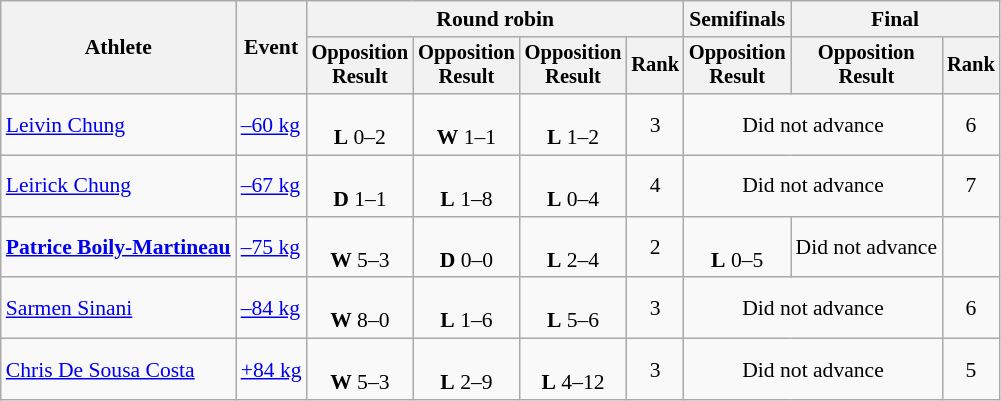<table class="wikitable" style="font-size:90%">
<tr>
<th rowspan=2>Athlete</th>
<th rowspan=2>Event</th>
<th colspan=4>Round robin</th>
<th>Semifinals</th>
<th colspan=2>Final</th>
</tr>
<tr style="font-size:95%">
<th>Opposition<br>Result</th>
<th>Opposition<br>Result</th>
<th>Opposition<br>Result</th>
<th>Rank</th>
<th>Opposition<br>Result</th>
<th>Opposition<br>Result</th>
<th>Rank</th>
</tr>
<tr align=center>
<td align=left><a href='#'>Leivin Chung</a></td>
<td align=left><a href='#'>–60 kg</a></td>
<td><br><strong>L</strong> 0–2</td>
<td><br><strong>W</strong> 1–1</td>
<td><br><strong>L</strong> 1–2</td>
<td>3</td>
<td colspan=2>Did not advance</td>
<td>6</td>
</tr>
<tr align=center>
<td align=left><a href='#'>Leirick Chung</a></td>
<td align=left><a href='#'>–67 kg</a></td>
<td><br><strong>D</strong> 1–1</td>
<td><br><strong>L</strong> 1–8</td>
<td><br><strong>L</strong> 0–4</td>
<td>4</td>
<td colspan=2>Did not advance</td>
<td>7</td>
</tr>
<tr align=center>
<td align=left><strong><a href='#'>Patrice Boily-Martineau</a></strong></td>
<td align=left><a href='#'>–75 kg</a></td>
<td><br><strong>W</strong> 5–3</td>
<td><br><strong>D</strong> 0–0</td>
<td><br><strong>L</strong> 2–4</td>
<td>2</td>
<td><br><strong>L</strong> 0–5</td>
<td>Did not advance</td>
<td></td>
</tr>
<tr align=center>
<td align=left><a href='#'>Sarmen Sinani</a></td>
<td align=left><a href='#'>–84 kg</a></td>
<td><br><strong>W</strong> 8–0</td>
<td><br><strong>L</strong> 1–6</td>
<td><br><strong>L</strong> 5–6</td>
<td>3</td>
<td colspan=2>Did not advance</td>
<td>6</td>
</tr>
<tr align=center>
<td align=left><a href='#'>Chris De Sousa Costa</a></td>
<td align=left><a href='#'>+84 kg</a></td>
<td><br><strong>W</strong> 5–3</td>
<td><br><strong>L</strong> 2–9</td>
<td><br><strong>L</strong> 4–12</td>
<td>3</td>
<td colspan=2>Did not advance</td>
<td>5</td>
</tr>
</table>
